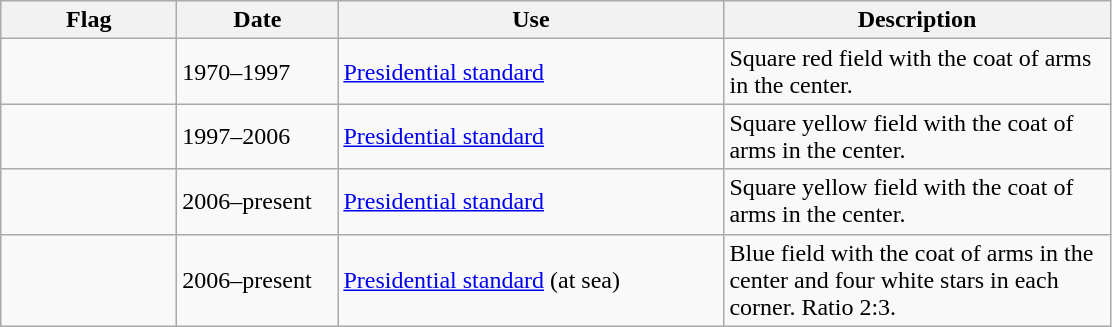<table class="wikitable">
<tr>
<th style="width:110px;">Flag</th>
<th style="width:100px;">Date</th>
<th style="width:250px;">Use</th>
<th style="width:250px;">Description</th>
</tr>
<tr>
<td></td>
<td>1970–1997</td>
<td><a href='#'>Presidential standard</a></td>
<td>Square red field with the coat of arms in the center.</td>
</tr>
<tr>
<td></td>
<td>1997–2006</td>
<td><a href='#'>Presidential standard</a></td>
<td>Square yellow field with the coat of arms in the center.</td>
</tr>
<tr>
<td></td>
<td>2006–present</td>
<td><a href='#'>Presidential standard</a></td>
<td>Square yellow field with the coat of arms in the center.</td>
</tr>
<tr>
<td></td>
<td>2006–present</td>
<td><a href='#'>Presidential standard</a> (at sea)</td>
<td>Blue field with the coat of arms in the center and four white stars in each corner. Ratio 2:3.</td>
</tr>
</table>
